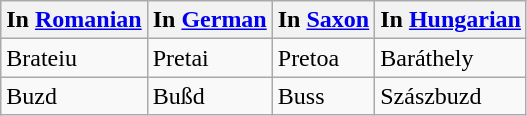<table class="wikitable">
<tr>
<th>In <a href='#'>Romanian</a></th>
<th>In <a href='#'>German</a></th>
<th>In <a href='#'>Saxon</a></th>
<th>In <a href='#'>Hungarian</a></th>
</tr>
<tr>
<td>Brateiu</td>
<td>Pretai</td>
<td>Pretoa</td>
<td>Baráthely</td>
</tr>
<tr>
<td>Buzd</td>
<td>Bußd</td>
<td>Buss</td>
<td>Szászbuzd</td>
</tr>
</table>
